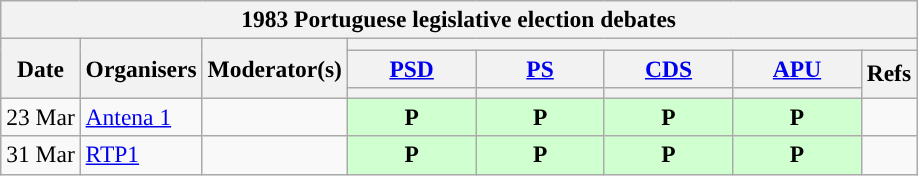<table class="wikitable" style="font-size:98%; text-align:center;">
<tr>
<th colspan="20">1983 Portuguese legislative election debates</th>
</tr>
<tr>
<th rowspan="3">Date</th>
<th rowspan="3">Organisers</th>
<th rowspan="3">Moderator(s)</th>
<th colspan="18">      </th>
</tr>
<tr>
<th scope="col" style="width:5em;"><a href='#'>PSD</a><br></th>
<th scope="col" style="width:5em;"><a href='#'>PS</a><br></th>
<th scope="col" style="width:5em;"><a href='#'>CDS</a><br></th>
<th scope="col" style="width:5em;"><a href='#'>APU</a><br></th>
<th rowspan="2">Refs</th>
</tr>
<tr>
<th style="color:inherit;background:"></th>
<th style="color:inherit;background:"></th>
<th style="color:inherit;background:"></th>
<th style="color:inherit;background:"></th>
</tr>
<tr>
<td style="white-space:nowrap; text-align:left;">23 Mar</td>
<td style="white-space:nowrap; text-align:left;"><a href='#'>Antena 1</a></td>
<td style="white-space:nowrap; text-align:left;"></td>
<td style="background:#D0FFD0;"><strong>P</strong></td>
<td style="background:#D0FFD0;"><strong>P</strong></td>
<td style="background:#D0FFD0;"><strong>P</strong></td>
<td style="background:#D0FFD0;"><strong>P</strong></td>
<td></td>
</tr>
<tr>
<td style="white-space:nowrap; text-align:left;">31 Mar</td>
<td style="white-space:nowrap; text-align:left;"><a href='#'>RTP1</a></td>
<td style="white-space:nowrap; text-align:left;"></td>
<td style="background:#D0FFD0;"><strong>P</strong></td>
<td style="background:#D0FFD0;"><strong>P</strong></td>
<td style="background:#D0FFD0;"><strong>P</strong></td>
<td style="background:#D0FFD0;"><strong>P</strong></td>
<td></td>
</tr>
</table>
